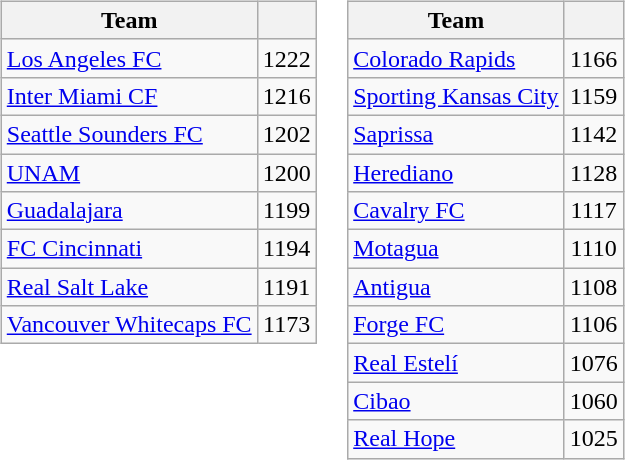<table>
<tr valign=top>
<td><br><table class="wikitable" style="white-space:nowrap">
<tr>
<th>Team</th>
<th></th>
</tr>
<tr>
<td> <a href='#'>Los Angeles FC</a></td>
<td style="text-align:center">1222</td>
</tr>
<tr>
<td> <a href='#'>Inter Miami CF</a></td>
<td style="text-align:center">1216</td>
</tr>
<tr>
<td> <a href='#'>Seattle Sounders FC</a></td>
<td style="text-align:center">1202</td>
</tr>
<tr>
<td> <a href='#'>UNAM</a></td>
<td style="text-align:center">1200</td>
</tr>
<tr>
<td> <a href='#'>Guadalajara</a></td>
<td style="text-align:center">1199</td>
</tr>
<tr>
<td> <a href='#'>FC Cincinnati</a></td>
<td style="text-align:center">1194</td>
</tr>
<tr>
<td> <a href='#'>Real Salt Lake</a></td>
<td style="text-align:center">1191</td>
</tr>
<tr>
<td> <a href='#'>Vancouver Whitecaps FC</a></td>
<td style="text-align:center">1173</td>
</tr>
</table>
</td>
<td><br><table class="wikitable" style="white-space:nowrap">
<tr>
<th>Team</th>
<th></th>
</tr>
<tr>
<td> <a href='#'>Colorado Rapids</a></td>
<td style="text-align:center">1166</td>
</tr>
<tr>
<td> <a href='#'>Sporting Kansas City</a></td>
<td style="text-align:center">1159</td>
</tr>
<tr>
<td> <a href='#'>Saprissa</a></td>
<td style="text-align:center">1142</td>
</tr>
<tr>
<td> <a href='#'>Herediano</a></td>
<td style="text-align:center">1128</td>
</tr>
<tr>
<td> <a href='#'>Cavalry FC</a></td>
<td style="text-align:center">1117</td>
</tr>
<tr>
<td> <a href='#'>Motagua</a></td>
<td style="text-align:center">1110</td>
</tr>
<tr>
<td> <a href='#'>Antigua</a></td>
<td style="text-align:center">1108</td>
</tr>
<tr>
<td> <a href='#'>Forge FC</a></td>
<td style="text-align:center">1106</td>
</tr>
<tr>
<td> <a href='#'>Real Estelí</a></td>
<td style="text-align:center">1076</td>
</tr>
<tr>
<td> <a href='#'>Cibao</a></td>
<td style="text-align:center">1060</td>
</tr>
<tr>
<td> <a href='#'>Real Hope</a></td>
<td style="text-align:center">1025</td>
</tr>
</table>
</td>
</tr>
</table>
